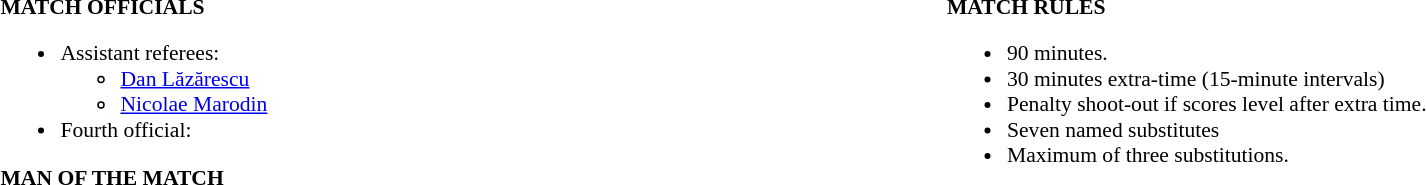<table width=100% style="font-size: 90%">
<tr>
<td width=50% valign=top><br><strong>MATCH OFFICIALS</strong><ul><li>Assistant referees:<ul><li><a href='#'>Dan Lăzărescu</a></li><li><a href='#'>Nicolae Marodin</a></li></ul></li><li>Fourth official:</li></ul><strong>MAN OF THE MATCH</strong></td>
<td width=50% valign=top><br><strong>MATCH RULES</strong><ul><li>90 minutes.</li><li>30 minutes extra-time (15-minute intervals)</li><li>Penalty shoot-out if scores level after extra time.</li><li>Seven named substitutes</li><li>Maximum of three substitutions.</li></ul></td>
</tr>
</table>
